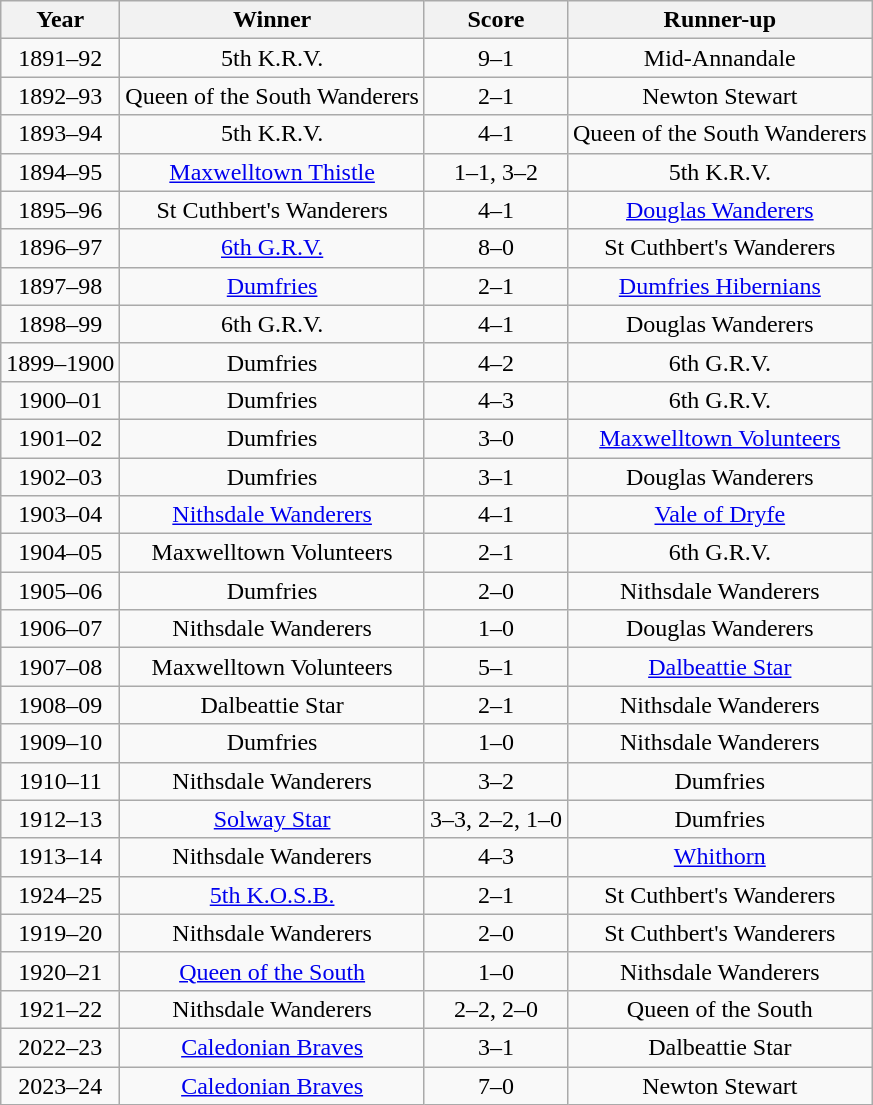<table class="wikitable sortable" style="font-size:100%; text-align:center">
<tr>
<th>Year</th>
<th>Winner</th>
<th>Score</th>
<th>Runner-up</th>
</tr>
<tr>
<td>1891–92</td>
<td>5th K.R.V.</td>
<td>9–1</td>
<td>Mid-Annandale</td>
</tr>
<tr>
<td>1892–93</td>
<td>Queen of the South Wanderers</td>
<td>2–1</td>
<td>Newton Stewart</td>
</tr>
<tr>
<td>1893–94</td>
<td>5th K.R.V.</td>
<td>4–1</td>
<td>Queen of the South Wanderers</td>
</tr>
<tr>
<td>1894–95</td>
<td><a href='#'>Maxwelltown Thistle</a></td>
<td>1–1, 3–2</td>
<td>5th K.R.V.</td>
</tr>
<tr>
<td>1895–96</td>
<td>St Cuthbert's Wanderers</td>
<td>4–1</td>
<td><a href='#'>Douglas Wanderers</a></td>
</tr>
<tr>
<td>1896–97</td>
<td><a href='#'>6th G.R.V.</a></td>
<td>8–0</td>
<td>St Cuthbert's Wanderers</td>
</tr>
<tr>
<td>1897–98</td>
<td><a href='#'>Dumfries</a></td>
<td>2–1</td>
<td><a href='#'>Dumfries Hibernians</a></td>
</tr>
<tr>
<td>1898–99</td>
<td>6th G.R.V.</td>
<td>4–1</td>
<td>Douglas Wanderers</td>
</tr>
<tr>
<td>1899–1900</td>
<td>Dumfries</td>
<td>4–2</td>
<td>6th G.R.V.</td>
</tr>
<tr>
<td>1900–01</td>
<td>Dumfries</td>
<td>4–3</td>
<td>6th G.R.V.</td>
</tr>
<tr>
<td>1901–02</td>
<td>Dumfries</td>
<td>3–0</td>
<td><a href='#'>Maxwelltown Volunteers</a></td>
</tr>
<tr>
<td>1902–03</td>
<td>Dumfries</td>
<td>3–1</td>
<td>Douglas Wanderers</td>
</tr>
<tr>
<td>1903–04</td>
<td><a href='#'>Nithsdale Wanderers</a></td>
<td>4–1</td>
<td><a href='#'>Vale of Dryfe</a></td>
</tr>
<tr>
<td>1904–05</td>
<td>Maxwelltown Volunteers</td>
<td>2–1</td>
<td>6th G.R.V.</td>
</tr>
<tr>
<td>1905–06</td>
<td>Dumfries</td>
<td>2–0</td>
<td>Nithsdale Wanderers</td>
</tr>
<tr>
<td>1906–07</td>
<td>Nithsdale Wanderers</td>
<td>1–0</td>
<td>Douglas Wanderers</td>
</tr>
<tr>
<td>1907–08</td>
<td>Maxwelltown Volunteers</td>
<td>5–1</td>
<td><a href='#'>Dalbeattie Star</a></td>
</tr>
<tr>
<td>1908–09</td>
<td>Dalbeattie Star</td>
<td>2–1</td>
<td>Nithsdale Wanderers</td>
</tr>
<tr>
<td>1909–10</td>
<td>Dumfries</td>
<td>1–0</td>
<td>Nithsdale Wanderers</td>
</tr>
<tr>
<td>1910–11</td>
<td>Nithsdale Wanderers</td>
<td>3–2</td>
<td>Dumfries</td>
</tr>
<tr>
<td>1912–13</td>
<td><a href='#'>Solway Star</a></td>
<td>3–3, 2–2, 1–0</td>
<td>Dumfries</td>
</tr>
<tr>
<td>1913–14</td>
<td>Nithsdale Wanderers</td>
<td>4–3</td>
<td><a href='#'>Whithorn</a></td>
</tr>
<tr>
<td>1924–25</td>
<td><a href='#'>5th K.O.S.B.</a></td>
<td>2–1</td>
<td>St Cuthbert's Wanderers</td>
</tr>
<tr>
<td>1919–20</td>
<td>Nithsdale Wanderers</td>
<td>2–0</td>
<td>St Cuthbert's Wanderers</td>
</tr>
<tr>
<td>1920–21</td>
<td><a href='#'>Queen of the South</a></td>
<td>1–0</td>
<td>Nithsdale Wanderers</td>
</tr>
<tr>
<td>1921–22</td>
<td>Nithsdale Wanderers</td>
<td>2–2, 2–0</td>
<td>Queen of the South</td>
</tr>
<tr>
<td>2022–23</td>
<td><a href='#'>Caledonian Braves</a></td>
<td>3–1</td>
<td>Dalbeattie Star</td>
</tr>
<tr>
<td>2023–24</td>
<td><a href='#'>Caledonian Braves</a></td>
<td>7–0</td>
<td>Newton Stewart</td>
</tr>
</table>
